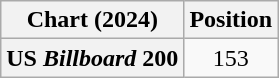<table class="wikitable plainrowheaders" style="text-align:center">
<tr>
<th scope="col">Chart (2024)</th>
<th scope="col">Position</th>
</tr>
<tr>
<th scope="row">US <em>Billboard</em> 200</th>
<td>153</td>
</tr>
</table>
